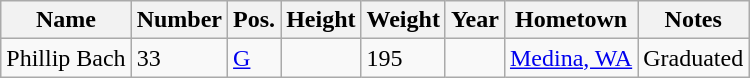<table class="wikitable sortable" border="1">
<tr>
<th>Name</th>
<th>Number</th>
<th>Pos.</th>
<th>Height</th>
<th>Weight</th>
<th>Year</th>
<th>Hometown</th>
<th class="unsortable">Notes</th>
</tr>
<tr>
<td>Phillip Bach</td>
<td>33</td>
<td><a href='#'>G</a></td>
<td></td>
<td>195</td>
<td></td>
<td><a href='#'>Medina, WA</a></td>
<td>Graduated</td>
</tr>
</table>
